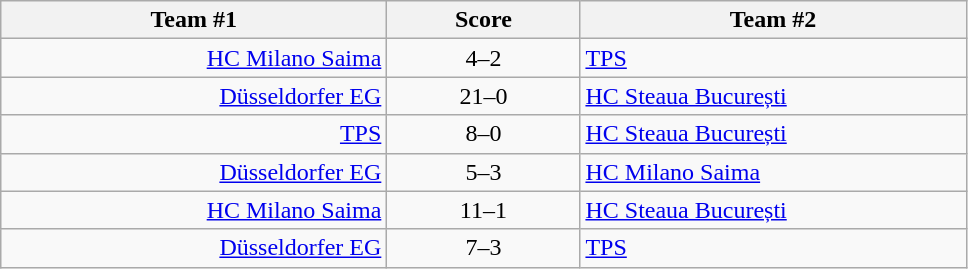<table class="wikitable" style="text-align: center;">
<tr>
<th width=22%>Team #1</th>
<th width=11%>Score</th>
<th width=22%>Team #2</th>
</tr>
<tr>
<td style="text-align: right;"><a href='#'>HC Milano Saima</a> </td>
<td>4–2</td>
<td style="text-align: left;"> <a href='#'>TPS</a></td>
</tr>
<tr>
<td style="text-align: right;"><a href='#'>Düsseldorfer EG</a> </td>
<td>21–0</td>
<td style="text-align: left;"> <a href='#'>HC Steaua București</a></td>
</tr>
<tr>
<td style="text-align: right;"><a href='#'>TPS</a> </td>
<td>8–0</td>
<td style="text-align: left;"> <a href='#'>HC Steaua București</a></td>
</tr>
<tr>
<td style="text-align: right;"><a href='#'>Düsseldorfer EG</a> </td>
<td>5–3</td>
<td style="text-align: left;"> <a href='#'>HC Milano Saima</a></td>
</tr>
<tr>
<td style="text-align: right;"><a href='#'>HC Milano Saima</a> </td>
<td>11–1</td>
<td style="text-align: left;"> <a href='#'>HC Steaua București</a></td>
</tr>
<tr>
<td style="text-align: right;"><a href='#'>Düsseldorfer EG</a> </td>
<td>7–3</td>
<td style="text-align: left;"> <a href='#'>TPS</a></td>
</tr>
</table>
